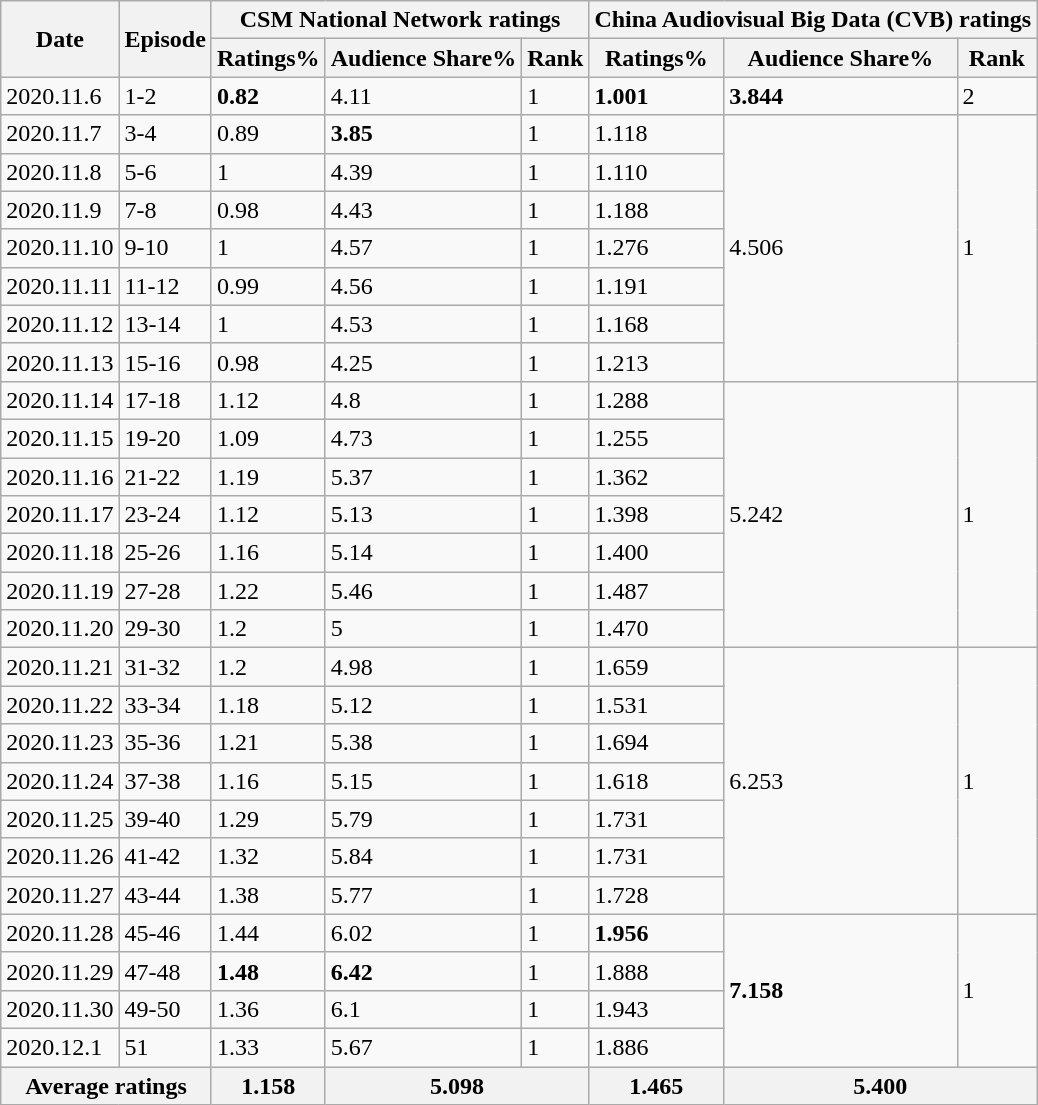<table class="wikitable">
<tr>
<th rowspan="2">Date</th>
<th rowspan="2">Episode</th>
<th colspan="3">CSM National Network ratings</th>
<th colspan="3">China Audiovisual Big Data (CVB) ratings</th>
</tr>
<tr>
<th>Ratings%</th>
<th>Audience Share%</th>
<th>Rank</th>
<th>Ratings%</th>
<th>Audience Share%</th>
<th>Rank</th>
</tr>
<tr>
<td>2020.11.6</td>
<td>1-2</td>
<td><strong><span>0.82</span></strong></td>
<td>4.11</td>
<td>1</td>
<td><strong><span>1.001</span></strong></td>
<td><strong><span>3.844</span></strong></td>
<td>2</td>
</tr>
<tr>
<td>2020.11.7</td>
<td>3-4</td>
<td>0.89</td>
<td><strong><span>3.85</span></strong></td>
<td>1</td>
<td>1.118</td>
<td rowspan="7">4.506</td>
<td rowspan="7">1</td>
</tr>
<tr>
<td>2020.11.8</td>
<td>5-6</td>
<td>1</td>
<td>4.39</td>
<td>1</td>
<td>1.110</td>
</tr>
<tr>
<td>2020.11.9</td>
<td>7-8</td>
<td>0.98</td>
<td>4.43</td>
<td>1</td>
<td>1.188</td>
</tr>
<tr>
<td>2020.11.10</td>
<td>9-10</td>
<td>1</td>
<td>4.57</td>
<td>1</td>
<td>1.276</td>
</tr>
<tr>
<td>2020.11.11</td>
<td>11-12</td>
<td>0.99</td>
<td>4.56</td>
<td>1</td>
<td>1.191</td>
</tr>
<tr>
<td>2020.11.12</td>
<td>13-14</td>
<td>1</td>
<td>4.53</td>
<td>1</td>
<td>1.168</td>
</tr>
<tr>
<td>2020.11.13</td>
<td>15-16</td>
<td>0.98</td>
<td>4.25</td>
<td>1</td>
<td>1.213</td>
</tr>
<tr>
<td>2020.11.14</td>
<td>17-18</td>
<td>1.12</td>
<td>4.8</td>
<td>1</td>
<td>1.288</td>
<td rowspan="7">5.242</td>
<td rowspan="7">1</td>
</tr>
<tr>
<td>2020.11.15</td>
<td>19-20</td>
<td>1.09</td>
<td>4.73</td>
<td>1</td>
<td>1.255</td>
</tr>
<tr>
<td>2020.11.16</td>
<td>21-22</td>
<td>1.19</td>
<td>5.37</td>
<td>1</td>
<td>1.362</td>
</tr>
<tr>
<td>2020.11.17</td>
<td>23-24</td>
<td>1.12</td>
<td>5.13</td>
<td>1</td>
<td>1.398</td>
</tr>
<tr>
<td>2020.11.18</td>
<td>25-26</td>
<td>1.16</td>
<td>5.14</td>
<td>1</td>
<td>1.400</td>
</tr>
<tr>
<td>2020.11.19</td>
<td>27-28</td>
<td>1.22</td>
<td>5.46</td>
<td>1</td>
<td>1.487</td>
</tr>
<tr>
<td>2020.11.20</td>
<td>29-30</td>
<td>1.2</td>
<td>5</td>
<td>1</td>
<td>1.470</td>
</tr>
<tr>
<td>2020.11.21</td>
<td>31-32</td>
<td>1.2</td>
<td>4.98</td>
<td>1</td>
<td>1.659</td>
<td rowspan="7">6.253</td>
<td rowspan="7">1</td>
</tr>
<tr>
<td>2020.11.22</td>
<td>33-34</td>
<td>1.18</td>
<td>5.12</td>
<td>1</td>
<td>1.531</td>
</tr>
<tr>
<td>2020.11.23</td>
<td>35-36</td>
<td>1.21</td>
<td>5.38</td>
<td>1</td>
<td>1.694</td>
</tr>
<tr>
<td>2020.11.24</td>
<td>37-38</td>
<td>1.16</td>
<td>5.15</td>
<td>1</td>
<td>1.618</td>
</tr>
<tr>
<td>2020.11.25</td>
<td>39-40</td>
<td>1.29</td>
<td>5.79</td>
<td>1</td>
<td>1.731</td>
</tr>
<tr>
<td>2020.11.26</td>
<td>41-42</td>
<td>1.32</td>
<td>5.84</td>
<td>1</td>
<td>1.731</td>
</tr>
<tr>
<td>2020.11.27</td>
<td>43-44</td>
<td>1.38</td>
<td>5.77</td>
<td>1</td>
<td>1.728</td>
</tr>
<tr>
<td>2020.11.28</td>
<td>45-46</td>
<td>1.44</td>
<td>6.02</td>
<td>1</td>
<td><strong><span>1.956</span></strong></td>
<td rowspan="4"><strong><span>7.158</span></strong></td>
<td rowspan="4">1</td>
</tr>
<tr>
<td>2020.11.29</td>
<td>47-48</td>
<td><strong><span>1.48</span></strong></td>
<td><strong><span>6.42</span></strong></td>
<td>1</td>
<td>1.888</td>
</tr>
<tr>
<td>2020.11.30</td>
<td>49-50</td>
<td>1.36</td>
<td>6.1</td>
<td>1</td>
<td>1.943</td>
</tr>
<tr>
<td>2020.12.1</td>
<td>51</td>
<td>1.33</td>
<td>5.67</td>
<td>1</td>
<td>1.886</td>
</tr>
<tr>
<th colspan="2">Average ratings</th>
<th>1.158</th>
<th colspan="2">5.098</th>
<th>1.465</th>
<th colspan="2">5.400</th>
</tr>
</table>
